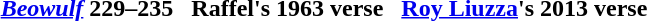<table cellpadding=5 style="margin:1em auto;">
<tr>
<th><em><a href='#'>Beowulf</a></em> 229–235</th>
<th>Raffel's 1963 verse</th>
<th><a href='#'>Roy Liuzza</a>'s 2013 verse</th>
</tr>
<tr>
<td></td>
<td></td>
<td></td>
</tr>
</table>
